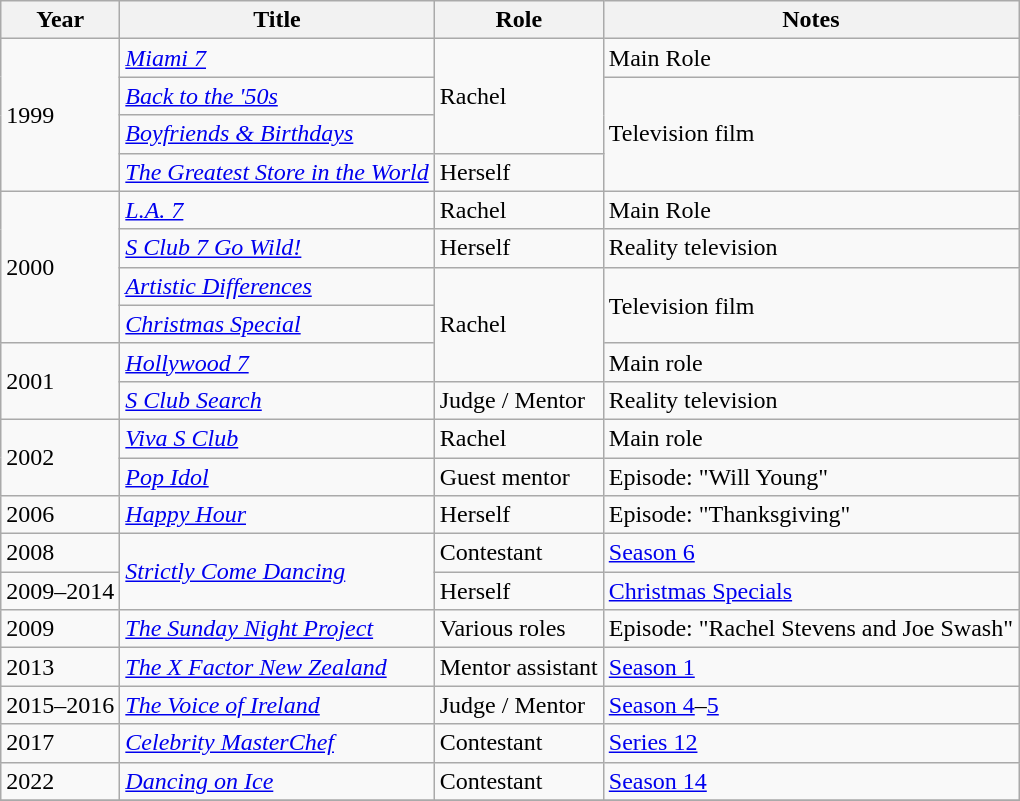<table class="wikitable">
<tr>
<th>Year</th>
<th>Title</th>
<th>Role</th>
<th class="unsortable">Notes</th>
</tr>
<tr>
<td rowspan=4>1999</td>
<td><em><a href='#'>Miami 7</a></em></td>
<td rowspan=3>Rachel</td>
<td>Main Role</td>
</tr>
<tr>
<td><em><a href='#'>Back to the '50s</a></em></td>
<td rowspan=3>Television film</td>
</tr>
<tr>
<td><em><a href='#'>Boyfriends & Birthdays</a></em></td>
</tr>
<tr>
<td><em><a href='#'>The Greatest Store in the World</a></em></td>
<td>Herself</td>
</tr>
<tr>
<td rowspan=4>2000</td>
<td><em><a href='#'>L.A. 7</a></em></td>
<td>Rachel</td>
<td>Main Role</td>
</tr>
<tr>
<td><em><a href='#'>S Club 7 Go Wild!</a></em></td>
<td>Herself</td>
<td>Reality television</td>
</tr>
<tr>
<td><em><a href='#'>Artistic Differences</a></em></td>
<td rowspan=3>Rachel</td>
<td rowspan=2>Television film</td>
</tr>
<tr>
<td><em><a href='#'>Christmas Special</a></em></td>
</tr>
<tr>
<td rowspan=2>2001</td>
<td><em><a href='#'>Hollywood 7</a></em></td>
<td>Main role</td>
</tr>
<tr>
<td><em><a href='#'>S Club Search</a></em></td>
<td>Judge / Mentor</td>
<td>Reality television</td>
</tr>
<tr>
<td rowspan=2>2002</td>
<td><em><a href='#'>Viva S Club</a></em></td>
<td>Rachel</td>
<td>Main role</td>
</tr>
<tr>
<td><em><a href='#'>Pop Idol</a></em></td>
<td>Guest mentor</td>
<td>Episode: "Will Young"</td>
</tr>
<tr>
<td>2006</td>
<td><em><a href='#'>Happy Hour</a></em></td>
<td>Herself</td>
<td>Episode: "Thanksgiving"</td>
</tr>
<tr>
<td>2008</td>
<td rowspan="2"><em><a href='#'>Strictly Come Dancing</a></em></td>
<td>Contestant</td>
<td><a href='#'>Season 6</a></td>
</tr>
<tr>
<td>2009–2014</td>
<td>Herself</td>
<td><a href='#'>Christmas Specials</a></td>
</tr>
<tr>
<td>2009</td>
<td><em><a href='#'>The Sunday Night Project</a></em></td>
<td>Various roles</td>
<td>Episode: "Rachel Stevens and Joe Swash"</td>
</tr>
<tr>
<td>2013</td>
<td><em><a href='#'>The X Factor New Zealand</a></em></td>
<td>Mentor assistant</td>
<td><a href='#'>Season 1</a></td>
</tr>
<tr>
<td>2015–2016</td>
<td><em><a href='#'>The Voice of Ireland</a></em></td>
<td>Judge / Mentor</td>
<td><a href='#'>Season 4</a>–<a href='#'>5</a></td>
</tr>
<tr>
<td>2017</td>
<td><em><a href='#'>Celebrity MasterChef</a></em></td>
<td>Contestant</td>
<td><a href='#'>Series 12</a></td>
</tr>
<tr>
<td>2022</td>
<td><em><a href='#'>Dancing on Ice</a></em></td>
<td>Contestant</td>
<td><a href='#'>Season 14</a></td>
</tr>
<tr>
</tr>
</table>
